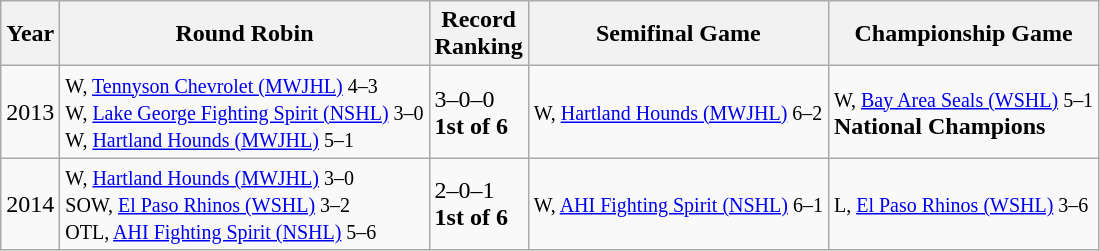<table class="wikitable">
<tr>
<th>Year</th>
<th>Round Robin</th>
<th>Record <br> Ranking</th>
<th>Semifinal Game</th>
<th>Championship Game</th>
</tr>
<tr>
<td>2013</td>
<td><small>W, <a href='#'>Tennyson Chevrolet (MWJHL)</a> 4–3<br>W, <a href='#'>Lake George Fighting Spirit (NSHL)</a> 3–0<br>W, <a href='#'>Hartland Hounds (MWJHL)</a> 5–1</small></td>
<td>3–0–0<br><strong>1st of 6</strong></td>
<td><small>W, <a href='#'>Hartland Hounds (MWJHL)</a> 6–2</small></td>
<td><small> W, <a href='#'>Bay Area Seals (WSHL)</a> 5–1</small><br><strong>National Champions</strong></td>
</tr>
<tr background-color:#dddddd;">
<td>2014</td>
<td><small>W, <a href='#'>Hartland Hounds (MWJHL)</a> 3–0<br>SOW, <a href='#'>El Paso Rhinos (WSHL)</a> 3–2<br>OTL, <a href='#'>AHI Fighting Spirit (NSHL)</a> 5–6</small></td>
<td>2–0–1<br><strong>1st of 6</strong></td>
<td><small>W, <a href='#'>AHI Fighting Spirit (NSHL)</a> 6–1</small></td>
<td><small>L, <a href='#'>El Paso Rhinos (WSHL)</a> 3–6 </small></td>
</tr>
</table>
